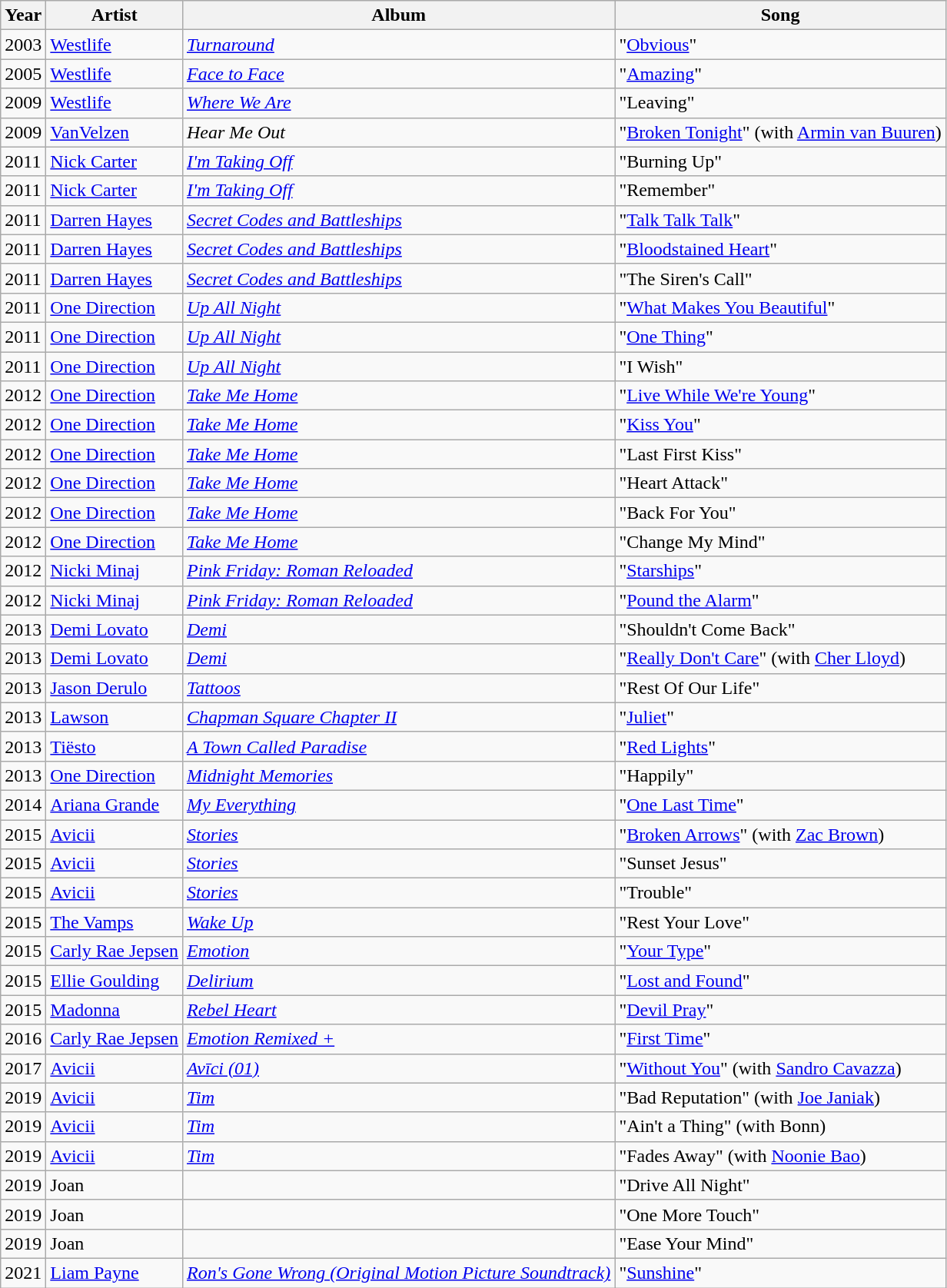<table class="wikitable">
<tr>
<th>Year</th>
<th>Artist</th>
<th>Album</th>
<th>Song</th>
</tr>
<tr>
<td>2003</td>
<td><a href='#'>Westlife</a></td>
<td><em><a href='#'>Turnaround</a></em></td>
<td>"<a href='#'>Obvious</a>"</td>
</tr>
<tr>
<td>2005</td>
<td><a href='#'>Westlife</a></td>
<td><em><a href='#'>Face to Face</a></em></td>
<td>"<a href='#'>Amazing</a>"</td>
</tr>
<tr>
<td>2009</td>
<td><a href='#'>Westlife</a></td>
<td><em><a href='#'>Where We Are</a></em></td>
<td>"Leaving"</td>
</tr>
<tr>
<td>2009</td>
<td><a href='#'>VanVelzen</a></td>
<td><em>Hear Me Out</em></td>
<td>"<a href='#'>Broken Tonight</a>" (with <a href='#'>Armin van Buuren</a>)</td>
</tr>
<tr>
<td>2011</td>
<td><a href='#'>Nick Carter</a></td>
<td><em><a href='#'>I'm Taking Off</a></em></td>
<td>"Burning Up"</td>
</tr>
<tr>
<td>2011</td>
<td><a href='#'>Nick Carter</a></td>
<td><em><a href='#'>I'm Taking Off</a></em></td>
<td>"Remember"</td>
</tr>
<tr>
<td>2011</td>
<td><a href='#'>Darren Hayes</a></td>
<td><em><a href='#'>Secret Codes and Battleships</a></em></td>
<td>"<a href='#'>Talk Talk Talk</a>"</td>
</tr>
<tr>
<td>2011</td>
<td><a href='#'>Darren Hayes</a></td>
<td><em><a href='#'>Secret Codes and Battleships</a></em></td>
<td>"<a href='#'>Bloodstained Heart</a>"</td>
</tr>
<tr>
<td>2011</td>
<td><a href='#'>Darren Hayes</a></td>
<td><em><a href='#'>Secret Codes and Battleships</a></em></td>
<td>"The Siren's Call"</td>
</tr>
<tr>
<td>2011</td>
<td><a href='#'>One Direction</a></td>
<td><em><a href='#'>Up All Night</a></em></td>
<td>"<a href='#'>What Makes You Beautiful</a>"</td>
</tr>
<tr>
<td>2011</td>
<td><a href='#'>One Direction</a></td>
<td><em><a href='#'>Up All Night</a></em></td>
<td>"<a href='#'>One Thing</a>"</td>
</tr>
<tr>
<td>2011</td>
<td><a href='#'>One Direction</a></td>
<td><em><a href='#'>Up All Night</a></em></td>
<td>"I Wish"</td>
</tr>
<tr>
<td>2012</td>
<td><a href='#'>One Direction</a></td>
<td><em><a href='#'>Take Me Home</a></em></td>
<td>"<a href='#'>Live While We're Young</a>"</td>
</tr>
<tr>
<td>2012</td>
<td><a href='#'>One Direction</a></td>
<td><em><a href='#'>Take Me Home</a></em></td>
<td>"<a href='#'>Kiss You</a>"</td>
</tr>
<tr>
<td>2012</td>
<td><a href='#'>One Direction</a></td>
<td><em><a href='#'>Take Me Home</a></em></td>
<td>"Last First Kiss"</td>
</tr>
<tr>
<td>2012</td>
<td><a href='#'>One Direction</a></td>
<td><em><a href='#'>Take Me Home</a></em></td>
<td>"Heart Attack"</td>
</tr>
<tr>
<td>2012</td>
<td><a href='#'>One Direction</a></td>
<td><em><a href='#'>Take Me Home</a></em></td>
<td>"Back For You"</td>
</tr>
<tr>
<td>2012</td>
<td><a href='#'>One Direction</a></td>
<td><em><a href='#'>Take Me Home</a></em></td>
<td>"Change My Mind"</td>
</tr>
<tr>
<td>2012</td>
<td><a href='#'>Nicki Minaj</a></td>
<td><em><a href='#'>Pink Friday: Roman Reloaded</a></em></td>
<td>"<a href='#'>Starships</a>"</td>
</tr>
<tr>
<td>2012</td>
<td><a href='#'>Nicki Minaj</a></td>
<td><em><a href='#'>Pink Friday: Roman Reloaded</a></em></td>
<td>"<a href='#'>Pound the Alarm</a>"</td>
</tr>
<tr>
<td>2013</td>
<td><a href='#'>Demi Lovato</a></td>
<td><em><a href='#'>Demi</a></em></td>
<td>"Shouldn't Come Back"</td>
</tr>
<tr>
<td>2013</td>
<td><a href='#'>Demi Lovato</a></td>
<td><em><a href='#'>Demi</a></em></td>
<td>"<a href='#'>Really Don't Care</a>" (with <a href='#'>Cher Lloyd</a>)</td>
</tr>
<tr>
<td>2013</td>
<td><a href='#'>Jason Derulo</a></td>
<td><em><a href='#'>Tattoos</a></em></td>
<td>"Rest Of Our Life"</td>
</tr>
<tr>
<td>2013</td>
<td><a href='#'>Lawson</a></td>
<td><em><a href='#'>Chapman Square Chapter II</a></em></td>
<td>"<a href='#'>Juliet</a>"</td>
</tr>
<tr>
<td>2013</td>
<td><a href='#'>Tiësto</a></td>
<td><em><a href='#'>A Town Called Paradise</a></em></td>
<td>"<a href='#'>Red Lights</a>"</td>
</tr>
<tr>
<td>2013</td>
<td><a href='#'>One Direction</a></td>
<td><em><a href='#'>Midnight Memories</a></em></td>
<td>"Happily"</td>
</tr>
<tr>
<td>2014</td>
<td><a href='#'>Ariana Grande</a></td>
<td><em><a href='#'>My Everything</a></em></td>
<td>"<a href='#'>One Last Time</a>"</td>
</tr>
<tr>
<td>2015</td>
<td><a href='#'>Avicii</a></td>
<td><em><a href='#'>Stories</a></em></td>
<td>"<a href='#'>Broken Arrows</a>" (with <a href='#'>Zac Brown</a>)</td>
</tr>
<tr>
<td>2015</td>
<td><a href='#'>Avicii</a></td>
<td><em><a href='#'>Stories</a></em></td>
<td>"Sunset Jesus"</td>
</tr>
<tr>
<td>2015</td>
<td><a href='#'>Avicii</a></td>
<td><em><a href='#'>Stories</a></em></td>
<td>"Trouble"</td>
</tr>
<tr>
<td>2015</td>
<td><a href='#'>The Vamps</a></td>
<td><em><a href='#'>Wake Up</a></em></td>
<td>"Rest Your Love"</td>
</tr>
<tr>
<td>2015</td>
<td><a href='#'>Carly Rae Jepsen</a></td>
<td><em><a href='#'>Emotion</a></em></td>
<td>"<a href='#'>Your Type</a>"</td>
</tr>
<tr>
<td>2015</td>
<td><a href='#'>Ellie Goulding</a></td>
<td><em><a href='#'>Delirium</a></em></td>
<td>"<a href='#'>Lost and Found</a>"</td>
</tr>
<tr>
<td>2015</td>
<td><a href='#'>Madonna</a></td>
<td><em><a href='#'>Rebel Heart</a></em></td>
<td>"<a href='#'>Devil Pray</a>"</td>
</tr>
<tr>
<td>2016</td>
<td><a href='#'>Carly Rae Jepsen</a></td>
<td><em><a href='#'>Emotion Remixed +</a></em></td>
<td>"<a href='#'>First Time</a>"</td>
</tr>
<tr>
<td>2017</td>
<td><a href='#'>Avicii</a></td>
<td><em><a href='#'>Avīci (01)</a></em></td>
<td>"<a href='#'>Without You</a>" (with <a href='#'>Sandro Cavazza</a>)</td>
</tr>
<tr>
<td>2019</td>
<td><a href='#'>Avicii</a></td>
<td><em><a href='#'>Tim</a></em></td>
<td>"Bad Reputation" (with <a href='#'>Joe Janiak</a>)</td>
</tr>
<tr>
<td>2019</td>
<td><a href='#'>Avicii</a></td>
<td><em><a href='#'>Tim</a></em></td>
<td>"Ain't a Thing" (with Bonn)</td>
</tr>
<tr>
<td>2019</td>
<td><a href='#'>Avicii</a></td>
<td><em><a href='#'>Tim</a></em></td>
<td>"Fades Away" (with <a href='#'>Noonie Bao</a>)</td>
</tr>
<tr>
<td>2019</td>
<td>Joan</td>
<td></td>
<td>"Drive All Night"</td>
</tr>
<tr>
<td>2019</td>
<td>Joan</td>
<td></td>
<td>"One More Touch"</td>
</tr>
<tr>
<td>2019</td>
<td>Joan</td>
<td></td>
<td>"Ease Your Mind"</td>
</tr>
<tr>
<td>2021</td>
<td><a href='#'>Liam Payne</a></td>
<td><em><a href='#'>Ron's Gone Wrong (Original Motion Picture Soundtrack)</a></em></td>
<td>"<a href='#'>Sunshine</a>"</td>
</tr>
</table>
